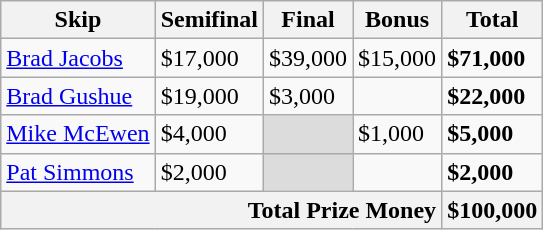<table class="wikitable sortable">
<tr>
<th>Skip</th>
<th>Semifinal</th>
<th>Final</th>
<th>Bonus</th>
<th>Total</th>
</tr>
<tr>
<td><a href='#'>Brad Jacobs</a></td>
<td>$17,000</td>
<td>$39,000</td>
<td>$15,000</td>
<td><strong>$71,000</strong></td>
</tr>
<tr>
<td><a href='#'>Brad Gushue</a></td>
<td>$19,000</td>
<td>$3,000</td>
<td></td>
<td><strong>$22,000</strong></td>
</tr>
<tr>
<td><a href='#'>Mike McEwen</a></td>
<td>$4,000</td>
<td bgcolor=#DCDCDC></td>
<td>$1,000</td>
<td><strong>$5,000</strong></td>
</tr>
<tr>
<td><a href='#'>Pat Simmons</a></td>
<td>$2,000</td>
<td bgcolor=#DCDCDC></td>
<td></td>
<td><strong>$2,000</strong></td>
</tr>
<tr class=sortbottom>
<th colspan=4 style="text-align:right;">Total Prize Money</th>
<th>$100,000</th>
</tr>
</table>
